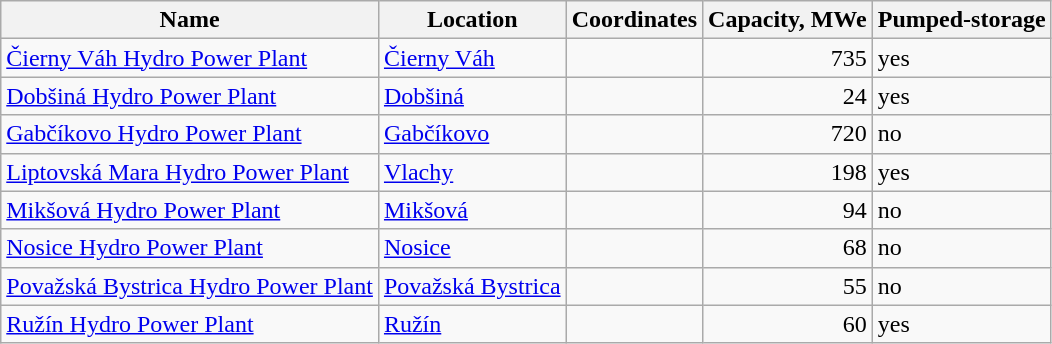<table class="wikitable">
<tr>
<th>Name</th>
<th>Location</th>
<th>Coordinates</th>
<th>Capacity, MWe</th>
<th>Pumped-storage</th>
</tr>
<tr>
<td><a href='#'>Čierny Váh Hydro Power Plant</a></td>
<td><a href='#'>Čierny Váh</a></td>
<td></td>
<td align="right">735</td>
<td>yes</td>
</tr>
<tr>
<td><a href='#'>Dobšiná Hydro Power Plant</a></td>
<td><a href='#'>Dobšiná</a></td>
<td></td>
<td align="right">24</td>
<td>yes</td>
</tr>
<tr>
<td><a href='#'>Gabčíkovo Hydro Power Plant</a></td>
<td><a href='#'>Gabčíkovo</a></td>
<td></td>
<td align="right">720</td>
<td>no</td>
</tr>
<tr>
<td><a href='#'>Liptovská Mara Hydro Power Plant</a></td>
<td><a href='#'>Vlachy</a></td>
<td></td>
<td align="right">198</td>
<td>yes</td>
</tr>
<tr>
<td><a href='#'>Mikšová Hydro Power Plant</a></td>
<td><a href='#'>Mikšová</a></td>
<td></td>
<td align="right">94</td>
<td>no</td>
</tr>
<tr>
<td><a href='#'>Nosice Hydro Power Plant</a></td>
<td><a href='#'>Nosice</a></td>
<td></td>
<td align="right">68</td>
<td>no</td>
</tr>
<tr>
<td><a href='#'>Považská Bystrica Hydro Power Plant</a></td>
<td><a href='#'>Považská Bystrica</a></td>
<td></td>
<td align="right">55</td>
<td>no</td>
</tr>
<tr>
<td><a href='#'>Ružín Hydro Power Plant</a></td>
<td><a href='#'>Ružín</a></td>
<td></td>
<td align="right">60</td>
<td>yes</td>
</tr>
</table>
